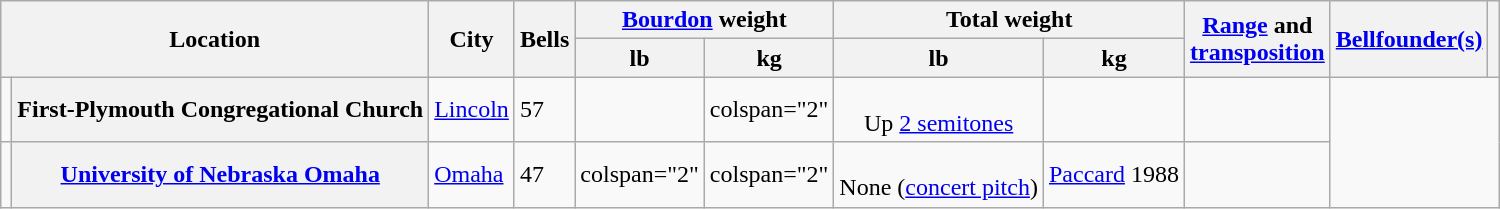<table class="wikitable sortable plainrowheaders">
<tr>
<th scope="col" colspan="2" rowspan="2" class="unsortable">Location</th>
<th scope="col" rowspan="2">City</th>
<th scope="col" rowspan="2">Bells</th>
<th scope="col" colspan="2"><a href='#'>Bourdon</a> weight</th>
<th scope="col" colspan="2">Total weight</th>
<th scope="col" rowspan="2" class="unsortable"><a href='#'>Range</a> and<br><a href='#'>transposition</a></th>
<th scope="col" rowspan="2" class="unsortable"><a href='#'>Bellfounder(s)</a></th>
<th scope="col" rowspan="2" class="unsortable"></th>
</tr>
<tr>
<th scope="col">lb</th>
<th scope="col">kg</th>
<th scope="col">lb</th>
<th scope="col">kg</th>
</tr>
<tr>
<td></td>
<th scope="row">First-Plymouth Congregational Church</th>
<td><a href='#'>Lincoln</a></td>
<td>57</td>
<td></td>
<td>colspan="2" </td>
<td style="text-align: center"><br>Up <a href='#'>2 semitones</a></td>
<td></td>
<td></td>
</tr>
<tr>
<td></td>
<th scope="row"><a href='#'>University of Nebraska Omaha</a></th>
<td><a href='#'>Omaha</a></td>
<td>47</td>
<td>colspan="2" </td>
<td>colspan="2" </td>
<td style="text-align: center"><br>None (<a href='#'>concert pitch</a>)</td>
<td><a href='#'>Paccard</a> 1988</td>
<td></td>
</tr>
</table>
